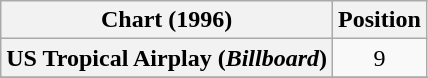<table class="wikitable plainrowheaders " style="text-align:center;">
<tr>
<th scope="col">Chart (1996)</th>
<th scope="col">Position</th>
</tr>
<tr>
<th scope="row">US Tropical Airplay (<em>Billboard</em>)</th>
<td>9</td>
</tr>
<tr>
</tr>
</table>
